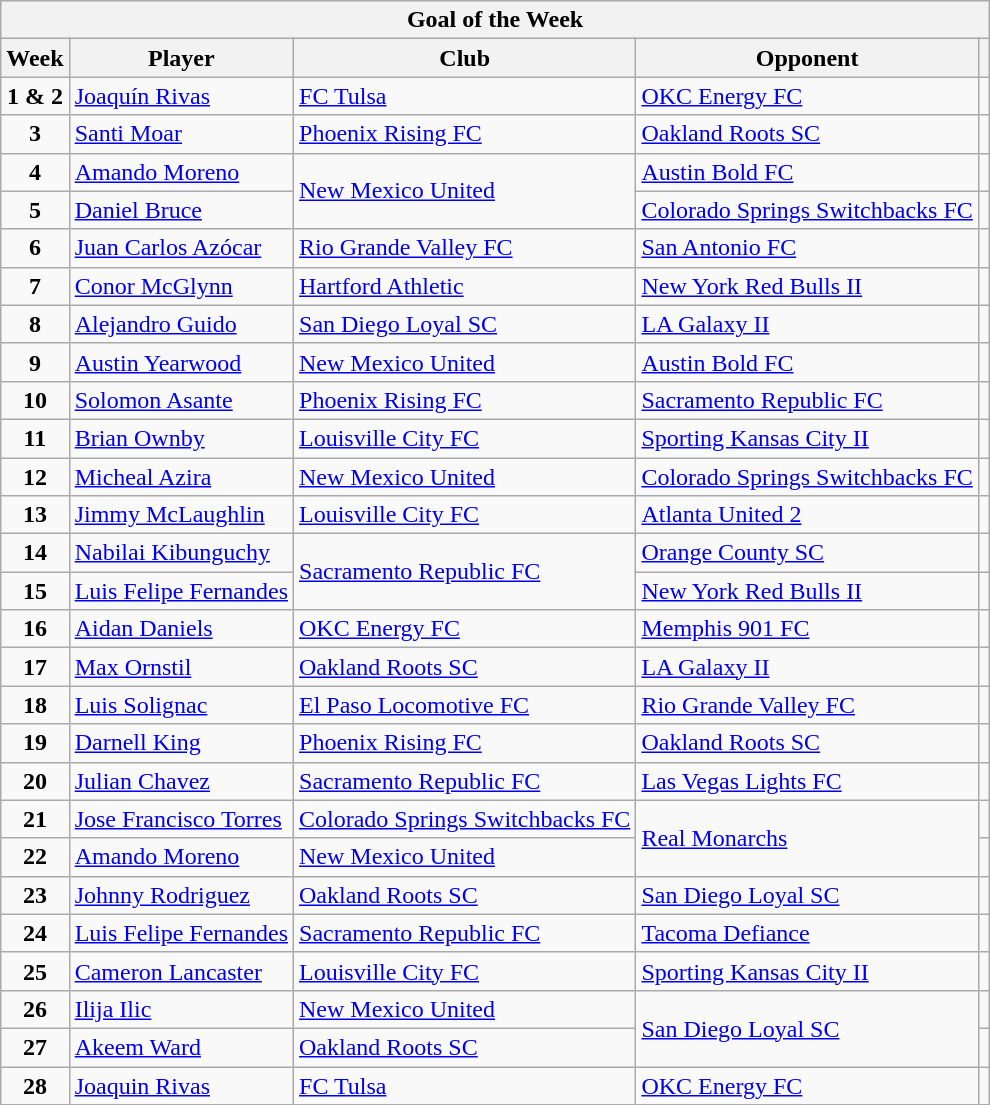<table class="wikitable collapsible collapsed">
<tr>
<th colspan="5">Goal of the Week</th>
</tr>
<tr>
<th>Week</th>
<th>Player</th>
<th>Club</th>
<th>Opponent</th>
<th></th>
</tr>
<tr>
<td style="text-align: center;"><strong>1 & 2</strong></td>
<td> <a href='#'>Joaquín Rivas</a></td>
<td><a href='#'>FC Tulsa</a></td>
<td><a href='#'>OKC Energy FC</a></td>
<td style="text-align:center"></td>
</tr>
<tr>
<td style="text-align: center;"><strong>3</strong></td>
<td> <a href='#'>Santi Moar</a></td>
<td><a href='#'>Phoenix Rising FC</a></td>
<td><a href='#'>Oakland Roots SC</a></td>
<td style="text-align:center"></td>
</tr>
<tr>
<td style="text-align: center;"><strong>4</strong></td>
<td> <a href='#'>Amando Moreno</a></td>
<td rowspan=2><a href='#'>New Mexico United</a></td>
<td><a href='#'>Austin Bold FC</a></td>
<td style="text-align:center"></td>
</tr>
<tr>
<td style="text-align: center;"><strong>5</strong></td>
<td> <a href='#'>Daniel Bruce</a></td>
<td><a href='#'>Colorado Springs Switchbacks FC</a></td>
<td style="text-align:center"></td>
</tr>
<tr>
<td style="text-align: center;"><strong>6</strong></td>
<td> <a href='#'>Juan Carlos Azócar</a></td>
<td><a href='#'>Rio Grande Valley FC</a></td>
<td><a href='#'>San Antonio FC</a></td>
<td style="text-align:center"></td>
</tr>
<tr>
<td style="text-align: center;"><strong>7</strong></td>
<td> <a href='#'>Conor McGlynn</a></td>
<td><a href='#'>Hartford Athletic</a></td>
<td><a href='#'>New York Red Bulls II</a></td>
<td style="text-align:center"></td>
</tr>
<tr>
<td style="text-align: center;"><strong>8</strong></td>
<td> <a href='#'>Alejandro Guido</a></td>
<td><a href='#'>San Diego Loyal SC</a></td>
<td><a href='#'>LA Galaxy II</a></td>
<td style="text-align:center"></td>
</tr>
<tr>
<td style="text-align: center;"><strong>9</strong></td>
<td> <a href='#'>Austin Yearwood</a></td>
<td><a href='#'>New Mexico United</a></td>
<td><a href='#'>Austin Bold FC</a></td>
<td style="text-align:center"></td>
</tr>
<tr>
<td style="text-align: center;"><strong>10</strong></td>
<td> <a href='#'>Solomon Asante</a></td>
<td><a href='#'>Phoenix Rising FC</a></td>
<td><a href='#'>Sacramento Republic FC</a></td>
<td style="text-align:center"></td>
</tr>
<tr>
<td style="text-align: center;"><strong>11</strong></td>
<td> <a href='#'>Brian Ownby</a></td>
<td><a href='#'>Louisville City FC</a></td>
<td><a href='#'>Sporting Kansas City II</a></td>
<td style="text-align:center"></td>
</tr>
<tr>
<td style="text-align: center;"><strong>12</strong></td>
<td> <a href='#'>Micheal Azira</a></td>
<td><a href='#'>New Mexico United</a></td>
<td><a href='#'>Colorado Springs Switchbacks FC</a></td>
<td style="text-align:center"></td>
</tr>
<tr>
<td style="text-align: center;"><strong>13</strong></td>
<td> <a href='#'>Jimmy McLaughlin</a></td>
<td><a href='#'>Louisville City FC</a></td>
<td><a href='#'>Atlanta United 2</a></td>
<td style="text-align:center"></td>
</tr>
<tr>
<td style="text-align: center;"><strong>14</strong></td>
<td> <a href='#'>Nabilai Kibunguchy</a></td>
<td rowspan=2><a href='#'>Sacramento Republic FC</a></td>
<td><a href='#'>Orange County SC</a></td>
<td style="text-align:center"></td>
</tr>
<tr>
<td style="text-align: center;"><strong>15</strong></td>
<td> <a href='#'>Luis Felipe Fernandes</a></td>
<td><a href='#'>New York Red Bulls II</a></td>
<td style="text-align:center"></td>
</tr>
<tr>
<td style="text-align: center;"><strong>16</strong></td>
<td> <a href='#'>Aidan Daniels</a></td>
<td><a href='#'>OKC Energy FC</a></td>
<td><a href='#'>Memphis 901 FC</a></td>
<td style="text-align:center"></td>
</tr>
<tr>
<td style="text-align: center;"><strong>17</strong></td>
<td> <a href='#'>Max Ornstil</a></td>
<td><a href='#'>Oakland Roots SC</a></td>
<td><a href='#'>LA Galaxy II</a></td>
<td style="text-align:center"></td>
</tr>
<tr>
<td style="text-align: center;"><strong>18</strong></td>
<td> <a href='#'>Luis Solignac</a></td>
<td><a href='#'>El Paso Locomotive FC</a></td>
<td><a href='#'>Rio Grande Valley FC</a></td>
<td style="text-align:center"></td>
</tr>
<tr>
<td style="text-align: center;"><strong>19</strong></td>
<td> <a href='#'>Darnell King</a></td>
<td><a href='#'>Phoenix Rising FC</a></td>
<td><a href='#'>Oakland Roots SC</a></td>
<td style="text-align:center"></td>
</tr>
<tr>
<td style="text-align: center;"><strong>20</strong></td>
<td> <a href='#'>Julian Chavez</a></td>
<td><a href='#'>Sacramento Republic FC</a></td>
<td><a href='#'>Las Vegas Lights FC</a></td>
<td style="text-align:center"></td>
</tr>
<tr>
<td style="text-align: center;"><strong>21</strong></td>
<td> <a href='#'>Jose Francisco Torres</a></td>
<td><a href='#'>Colorado Springs Switchbacks FC</a></td>
<td rowspan=2><a href='#'>Real Monarchs</a></td>
<td style="text-align:center"></td>
</tr>
<tr>
<td style="text-align: center;"><strong>22</strong></td>
<td> <a href='#'>Amando Moreno</a></td>
<td><a href='#'>New Mexico United</a></td>
<td style="text-align:center"></td>
</tr>
<tr>
<td style="text-align: center;"><strong>23</strong></td>
<td> <a href='#'>Johnny Rodriguez</a></td>
<td><a href='#'>Oakland Roots SC</a></td>
<td><a href='#'>San Diego Loyal SC</a></td>
<td style="text-align:center"></td>
</tr>
<tr>
<td style="text-align: center;"><strong>24</strong></td>
<td> <a href='#'>Luis Felipe Fernandes</a></td>
<td><a href='#'>Sacramento Republic FC</a></td>
<td><a href='#'>Tacoma Defiance</a></td>
<td style="text-align:center"></td>
</tr>
<tr>
<td style="text-align: center;"><strong>25</strong></td>
<td> <a href='#'>Cameron Lancaster</a></td>
<td><a href='#'>Louisville City FC</a></td>
<td><a href='#'>Sporting Kansas City II</a></td>
<td style="text-align:center"></td>
</tr>
<tr>
<td style="text-align: center;"><strong>26</strong></td>
<td> <a href='#'>Ilija Ilic</a></td>
<td><a href='#'>New Mexico United</a></td>
<td rowspan=2><a href='#'>San Diego Loyal SC</a></td>
<td style="text-align:center"></td>
</tr>
<tr>
<td style="text-align: center;"><strong>27</strong></td>
<td> <a href='#'>Akeem Ward</a></td>
<td><a href='#'>Oakland Roots SC</a></td>
<td style="text-align:center"></td>
</tr>
<tr>
<td style="text-align: center;"><strong>28</strong></td>
<td> <a href='#'>Joaquin Rivas</a></td>
<td><a href='#'>FC Tulsa</a></td>
<td><a href='#'>OKC Energy FC</a></td>
<td style="text-align:center"></td>
</tr>
</table>
